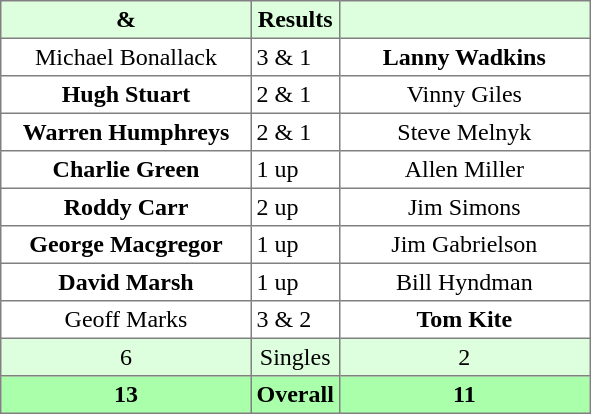<table border="1" cellpadding="3" style="border-collapse: collapse; text-align:center;">
<tr style="background:#ddffdd;">
<th width=160> & </th>
<th>Results</th>
<th width=160></th>
</tr>
<tr>
<td>Michael Bonallack</td>
<td align=left> 3 & 1</td>
<td><strong>Lanny Wadkins</strong></td>
</tr>
<tr>
<td><strong>Hugh Stuart</strong></td>
<td align=left> 2 & 1</td>
<td>Vinny Giles</td>
</tr>
<tr>
<td><strong>Warren Humphreys</strong></td>
<td align=left> 2 & 1</td>
<td>Steve Melnyk</td>
</tr>
<tr>
<td><strong>Charlie Green</strong></td>
<td align=left> 1 up</td>
<td>Allen Miller</td>
</tr>
<tr>
<td><strong>Roddy Carr</strong></td>
<td align=left> 2 up</td>
<td>Jim Simons</td>
</tr>
<tr>
<td><strong>George Macgregor</strong></td>
<td align=left> 1 up</td>
<td>Jim Gabrielson</td>
</tr>
<tr>
<td><strong>David Marsh</strong></td>
<td align=left> 1 up</td>
<td>Bill Hyndman</td>
</tr>
<tr>
<td>Geoff Marks</td>
<td align=left> 3 & 2</td>
<td><strong>Tom Kite</strong></td>
</tr>
<tr style="background:#ddffdd;">
<td>6</td>
<td>Singles</td>
<td>2</td>
</tr>
<tr style="background:#aaffaa;">
<th>13</th>
<th>Overall</th>
<th>11</th>
</tr>
</table>
